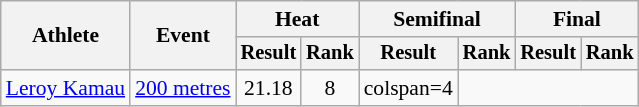<table class="wikitable" style="font-size:90%">
<tr>
<th rowspan="2">Athlete</th>
<th rowspan="2">Event</th>
<th colspan="2">Heat</th>
<th colspan="2">Semifinal</th>
<th colspan="2">Final</th>
</tr>
<tr style="font-size:95%">
<th>Result</th>
<th>Rank</th>
<th>Result</th>
<th>Rank</th>
<th>Result</th>
<th>Rank</th>
</tr>
<tr align=center>
<td align=left><a href='#'>Leroy Kamau</a></td>
<td align=left><a href='#'>200 metres</a></td>
<td>21.18 </td>
<td>8</td>
<td>colspan=4 </td>
</tr>
</table>
